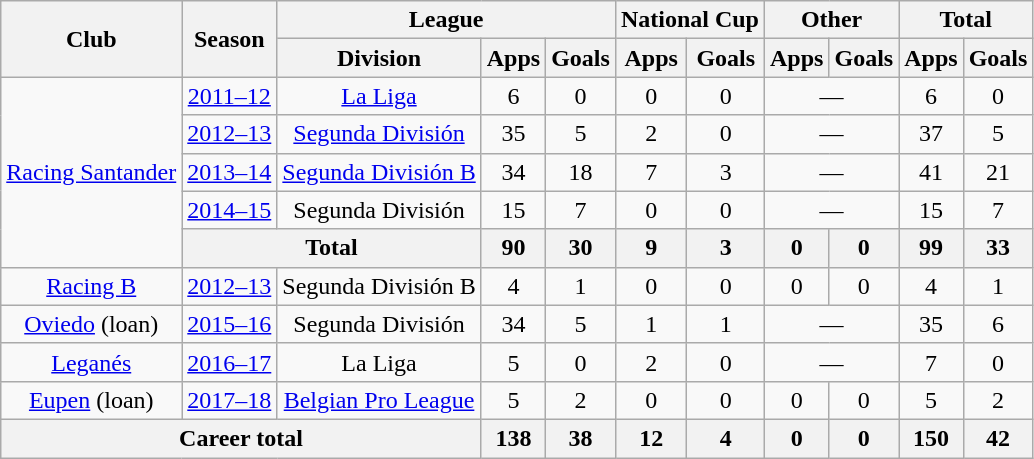<table class="wikitable" style="text-align:center">
<tr>
<th rowspan="2">Club</th>
<th rowspan="2">Season</th>
<th colspan="3">League</th>
<th colspan="2">National Cup</th>
<th colspan="2">Other</th>
<th colspan="2">Total</th>
</tr>
<tr>
<th>Division</th>
<th>Apps</th>
<th>Goals</th>
<th>Apps</th>
<th>Goals</th>
<th>Apps</th>
<th>Goals</th>
<th>Apps</th>
<th>Goals</th>
</tr>
<tr>
<td rowspan="5"><a href='#'>Racing Santander</a></td>
<td><a href='#'>2011–12</a></td>
<td><a href='#'>La Liga</a></td>
<td>6</td>
<td>0</td>
<td>0</td>
<td>0</td>
<td colspan="2">—</td>
<td>6</td>
<td>0</td>
</tr>
<tr>
<td><a href='#'>2012–13</a></td>
<td><a href='#'>Segunda División</a></td>
<td>35</td>
<td>5</td>
<td>2</td>
<td>0</td>
<td colspan="2">—</td>
<td>37</td>
<td>5</td>
</tr>
<tr>
<td><a href='#'>2013–14</a></td>
<td><a href='#'>Segunda División B</a></td>
<td>34</td>
<td>18</td>
<td>7</td>
<td>3</td>
<td colspan="2">—</td>
<td>41</td>
<td>21</td>
</tr>
<tr>
<td><a href='#'>2014–15</a></td>
<td>Segunda División</td>
<td>15</td>
<td>7</td>
<td>0</td>
<td>0</td>
<td colspan="2">—</td>
<td>15</td>
<td>7</td>
</tr>
<tr>
<th colspan="2">Total</th>
<th>90</th>
<th>30</th>
<th>9</th>
<th>3</th>
<th>0</th>
<th>0</th>
<th>99</th>
<th>33</th>
</tr>
<tr>
<td><a href='#'>Racing B</a></td>
<td><a href='#'>2012–13</a></td>
<td>Segunda División B</td>
<td>4</td>
<td>1</td>
<td>0</td>
<td>0</td>
<td>0</td>
<td>0</td>
<td>4</td>
<td>1</td>
</tr>
<tr>
<td><a href='#'>Oviedo</a> (loan)</td>
<td><a href='#'>2015–16</a></td>
<td>Segunda División</td>
<td>34</td>
<td>5</td>
<td>1</td>
<td>1</td>
<td colspan="2">—</td>
<td>35</td>
<td>6</td>
</tr>
<tr>
<td><a href='#'>Leganés</a></td>
<td><a href='#'>2016–17</a></td>
<td>La Liga</td>
<td>5</td>
<td>0</td>
<td>2</td>
<td>0</td>
<td colspan="2">—</td>
<td>7</td>
<td>0</td>
</tr>
<tr>
<td><a href='#'>Eupen</a> (loan)</td>
<td><a href='#'>2017–18</a></td>
<td><a href='#'>Belgian Pro League</a></td>
<td>5</td>
<td>2</td>
<td>0</td>
<td>0</td>
<td>0</td>
<td>0</td>
<td>5</td>
<td>2</td>
</tr>
<tr>
<th colspan="3">Career total</th>
<th>138</th>
<th>38</th>
<th>12</th>
<th>4</th>
<th>0</th>
<th>0</th>
<th>150</th>
<th>42</th>
</tr>
</table>
